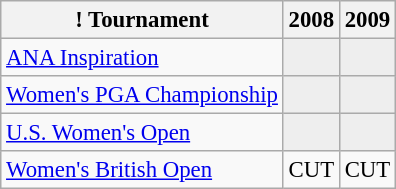<table class="wikitable" style="font-size:95%;text-align:center;">
<tr>
<th>! Tournament</th>
<th>2008</th>
<th>2009</th>
</tr>
<tr>
<td align=left><a href='#'>ANA Inspiration</a></td>
<td style="background:#eeeeee;"></td>
<td style="background:#eeeeee;"></td>
</tr>
<tr>
<td align=left><a href='#'>Women's PGA Championship</a></td>
<td style="background:#eeeeee;"></td>
<td style="background:#eeeeee;"></td>
</tr>
<tr>
<td align=left><a href='#'>U.S. Women's Open</a></td>
<td style="background:#eeeeee;"></td>
<td style="background:#eeeeee;"></td>
</tr>
<tr>
<td align=left><a href='#'>Women's British Open</a></td>
<td>CUT</td>
<td>CUT</td>
</tr>
</table>
